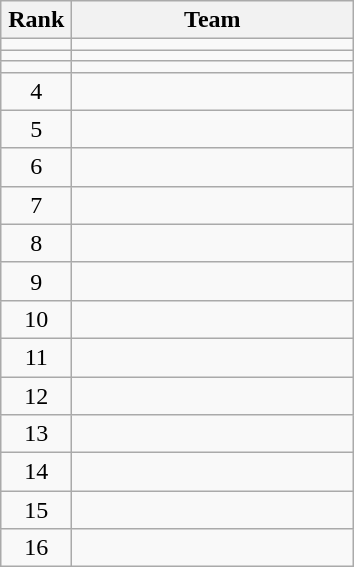<table class="wikitable" style="text-align: center;">
<tr>
<th width=40>Rank</th>
<th width=180>Team</th>
</tr>
<tr>
<td></td>
<td align=left></td>
</tr>
<tr>
<td></td>
<td align=left></td>
</tr>
<tr>
<td></td>
<td align=left></td>
</tr>
<tr>
<td>4</td>
<td align=left></td>
</tr>
<tr>
<td>5</td>
<td align=left></td>
</tr>
<tr>
<td>6</td>
<td align=left></td>
</tr>
<tr>
<td>7</td>
<td align=left></td>
</tr>
<tr>
<td>8</td>
<td align=left></td>
</tr>
<tr>
<td>9</td>
<td align=left></td>
</tr>
<tr>
<td>10</td>
<td align=left></td>
</tr>
<tr>
<td>11</td>
<td align=left></td>
</tr>
<tr>
<td>12</td>
<td align=left></td>
</tr>
<tr>
<td>13</td>
<td align=left></td>
</tr>
<tr>
<td>14</td>
<td align=left></td>
</tr>
<tr>
<td>15</td>
<td align=left></td>
</tr>
<tr>
<td>16</td>
<td align=left></td>
</tr>
</table>
